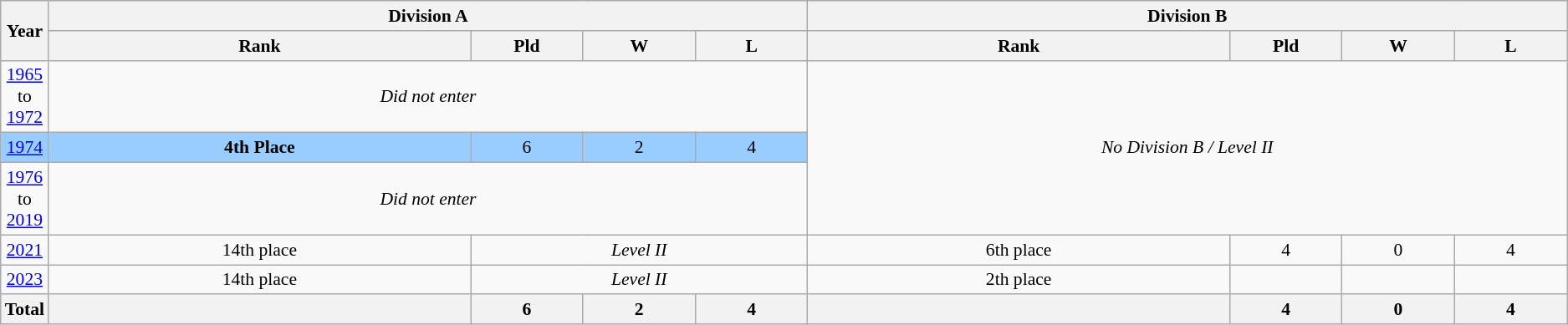<table class="wikitable" style="text-align: center;font-size:90%;">
<tr>
<th rowspan=2 width=2%>Year</th>
<th colspan=4>Division A</th>
<th colspan=4>Division B</th>
</tr>
<tr>
<th width=150>Rank</th>
<th width=35>Pld</th>
<th width=35>W</th>
<th width=35>L</th>
<th width=150>Rank</th>
<th width=35>Pld</th>
<th width=35>W</th>
<th width=35>L</th>
</tr>
<tr>
<td> <a href='#'>1965</a><br>to<br> <a href='#'>1972</a></td>
<td colspan=4><em>Did not enter</em></td>
<td rowspan=3 colspan=4><em>No Division B / Level II</em></td>
</tr>
<tr bgcolor=#9acdff>
<td> <a href='#'>1974</a></td>
<td><strong>4th Place</strong></td>
<td>6</td>
<td>2</td>
<td>4</td>
</tr>
<tr>
<td> <a href='#'>1976</a><br>to<br> <a href='#'>2019</a></td>
<td colspan=4><em>Did not enter</em></td>
</tr>
<tr>
<td> <a href='#'>2021</a></td>
<td>14th place</td>
<td rowspan=1 colspan=3><em>Level II</em></td>
<td>6th place</td>
<td>4</td>
<td>0</td>
<td>4</td>
</tr>
<tr>
<td> <a href='#'>2023</a></td>
<td>14th place</td>
<td rowspan=1 colspan=3><em>Level II</em></td>
<td>2th place</td>
<td></td>
<td></td>
<td></td>
</tr>
<tr>
<th>Total</th>
<th></th>
<th>6</th>
<th>2</th>
<th>4</th>
<th></th>
<th>4</th>
<th>0</th>
<th>4</th>
</tr>
</table>
